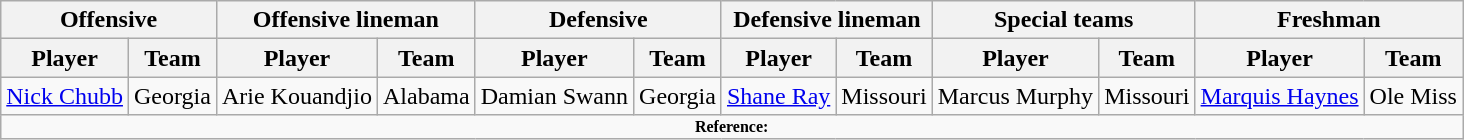<table class="wikitable" border="1">
<tr>
<th colspan="2">Offensive</th>
<th colspan="2">Offensive lineman</th>
<th colspan="2">Defensive</th>
<th colspan="2">Defensive lineman</th>
<th colspan="2">Special teams</th>
<th colspan="2">Freshman</th>
</tr>
<tr>
<th>Player</th>
<th>Team</th>
<th>Player</th>
<th>Team</th>
<th>Player</th>
<th>Team</th>
<th>Player</th>
<th>Team</th>
<th>Player</th>
<th>Team</th>
<th>Player</th>
<th>Team</th>
</tr>
<tr>
<td><a href='#'>Nick Chubb</a></td>
<td>Georgia</td>
<td>Arie Kouandjio</td>
<td>Alabama</td>
<td>Damian Swann</td>
<td>Georgia</td>
<td><a href='#'>Shane Ray</a></td>
<td>Missouri</td>
<td>Marcus Murphy</td>
<td>Missouri</td>
<td><a href='#'>Marquis Haynes</a></td>
<td>Ole Miss</td>
</tr>
<tr>
<td colspan="12" style="font-size: 8pt" align="center"><strong>Reference:</strong></td>
</tr>
</table>
